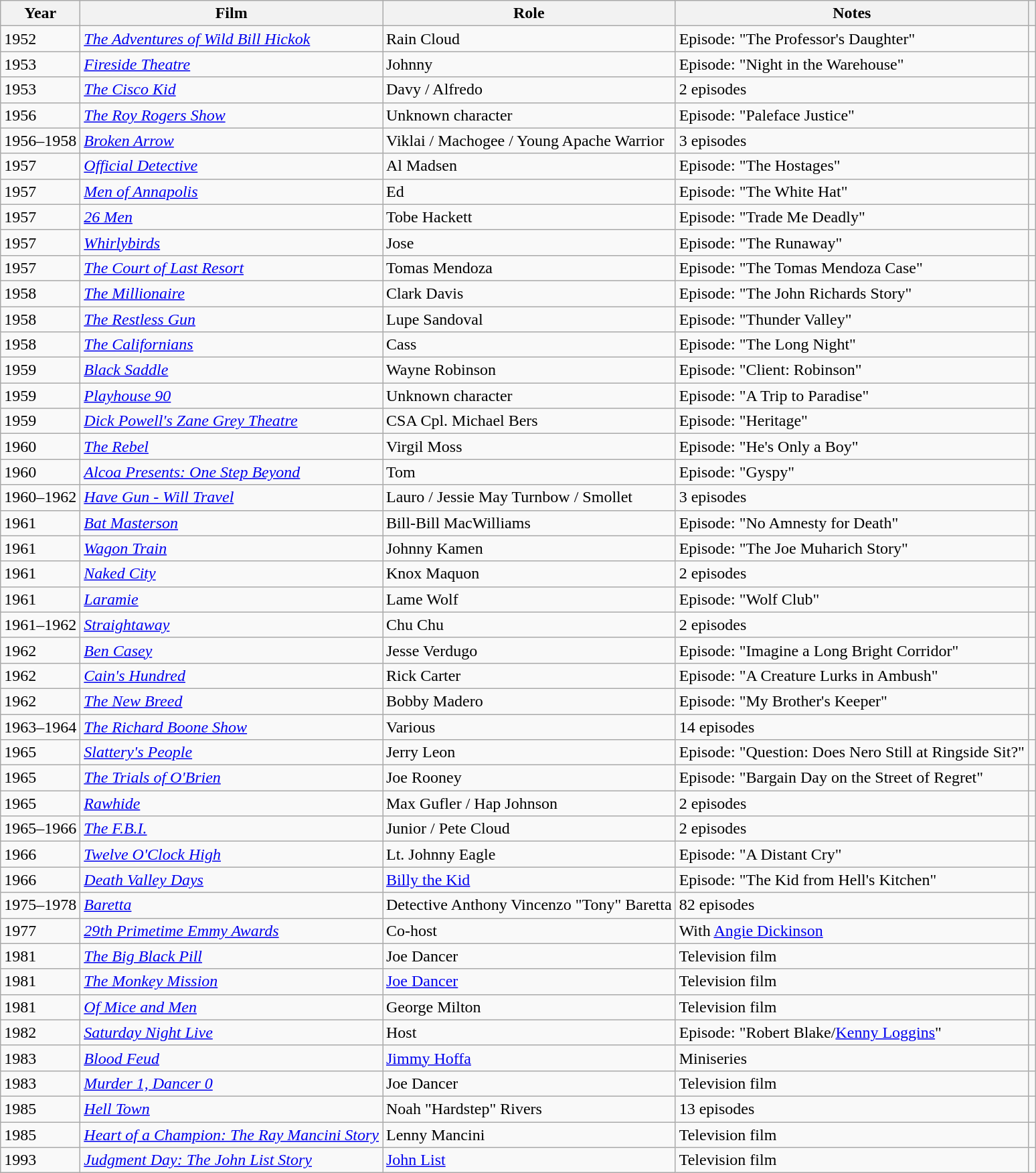<table class="wikitable sortable">
<tr style="text-align:center;">
<th>Year</th>
<th>Film</th>
<th>Role</th>
<th>Notes</th>
<th></th>
</tr>
<tr>
<td>1952</td>
<td><em><a href='#'>The Adventures of Wild Bill Hickok</a></em></td>
<td>Rain Cloud</td>
<td>Episode: "The Professor's Daughter"</td>
<td></td>
</tr>
<tr>
<td>1953</td>
<td><em><a href='#'>Fireside Theatre</a></em></td>
<td>Johnny</td>
<td>Episode: "Night in the Warehouse"</td>
<td></td>
</tr>
<tr>
<td>1953</td>
<td><em><a href='#'>The Cisco Kid</a></em></td>
<td>Davy / Alfredo</td>
<td>2 episodes</td>
<td></td>
</tr>
<tr>
<td>1956</td>
<td><em><a href='#'>The Roy Rogers Show</a></em></td>
<td>Unknown character</td>
<td>Episode: "Paleface Justice"</td>
<td></td>
</tr>
<tr>
<td>1956–1958</td>
<td><em><a href='#'>Broken Arrow</a></em></td>
<td>Viklai / Machogee / Young Apache Warrior</td>
<td>3 episodes</td>
<td></td>
</tr>
<tr>
<td>1957</td>
<td><em><a href='#'>Official Detective</a></em></td>
<td>Al Madsen</td>
<td>Episode: "The Hostages"</td>
<td></td>
</tr>
<tr>
<td>1957</td>
<td><em><a href='#'>Men of Annapolis</a></em></td>
<td>Ed</td>
<td>Episode: "The White Hat"</td>
<td></td>
</tr>
<tr>
<td>1957</td>
<td><em><a href='#'>26 Men</a></em></td>
<td>Tobe Hackett</td>
<td>Episode: "Trade Me Deadly"</td>
<td></td>
</tr>
<tr>
<td>1957</td>
<td><em><a href='#'>Whirlybirds</a></em></td>
<td>Jose</td>
<td>Episode: "The Runaway"</td>
<td></td>
</tr>
<tr>
<td>1957</td>
<td><em><a href='#'>The Court of Last Resort</a></em></td>
<td>Tomas Mendoza</td>
<td>Episode: "The Tomas Mendoza Case"</td>
<td></td>
</tr>
<tr>
<td>1958</td>
<td><em><a href='#'>The Millionaire</a></em></td>
<td>Clark Davis</td>
<td>Episode: "The John Richards Story"</td>
<td></td>
</tr>
<tr>
<td>1958</td>
<td><em><a href='#'>The Restless Gun</a></em></td>
<td>Lupe Sandoval</td>
<td>Episode: "Thunder Valley"</td>
<td></td>
</tr>
<tr>
<td>1958</td>
<td><em><a href='#'>The Californians</a></em></td>
<td>Cass</td>
<td>Episode: "The Long Night"</td>
<td></td>
</tr>
<tr>
<td>1959</td>
<td><em><a href='#'>Black Saddle</a></em></td>
<td>Wayne Robinson</td>
<td>Episode: "Client: Robinson"</td>
<td></td>
</tr>
<tr>
<td>1959</td>
<td><em><a href='#'>Playhouse 90</a></em></td>
<td>Unknown character</td>
<td>Episode: "A Trip to Paradise"</td>
<td></td>
</tr>
<tr>
<td>1959</td>
<td><em><a href='#'>Dick Powell's Zane Grey Theatre</a></em></td>
<td>CSA Cpl. Michael Bers</td>
<td>Episode: "Heritage"</td>
<td></td>
</tr>
<tr>
<td>1960</td>
<td><em><a href='#'>The Rebel</a></em></td>
<td>Virgil Moss</td>
<td>Episode: "He's Only a Boy"</td>
<td></td>
</tr>
<tr>
<td>1960</td>
<td><em><a href='#'>Alcoa Presents: One Step Beyond</a></em></td>
<td>Tom</td>
<td>Episode: "Gyspy"</td>
<td></td>
</tr>
<tr>
<td>1960–1962</td>
<td><em><a href='#'>Have Gun - Will Travel</a></em></td>
<td>Lauro / Jessie May Turnbow / Smollet</td>
<td>3 episodes</td>
<td></td>
</tr>
<tr>
<td>1961</td>
<td><em><a href='#'>Bat Masterson</a></em></td>
<td>Bill-Bill MacWilliams</td>
<td>Episode: "No Amnesty for Death"</td>
<td></td>
</tr>
<tr>
<td>1961</td>
<td><em><a href='#'>Wagon Train</a></em></td>
<td>Johnny Kamen</td>
<td>Episode: "The Joe Muharich Story"</td>
<td></td>
</tr>
<tr>
<td>1961</td>
<td><em><a href='#'>Naked City</a></em></td>
<td>Knox Maquon</td>
<td>2 episodes</td>
<td></td>
</tr>
<tr>
<td>1961</td>
<td><em><a href='#'>Laramie</a></em></td>
<td>Lame Wolf</td>
<td>Episode: "Wolf Club"</td>
<td></td>
</tr>
<tr>
<td>1961–1962</td>
<td><em><a href='#'>Straightaway</a></em></td>
<td>Chu Chu</td>
<td>2 episodes</td>
<td></td>
</tr>
<tr>
<td>1962</td>
<td><em><a href='#'>Ben Casey</a></em></td>
<td>Jesse Verdugo</td>
<td>Episode: "Imagine a Long Bright Corridor"</td>
<td></td>
</tr>
<tr>
<td>1962</td>
<td><em><a href='#'>Cain's Hundred</a></em></td>
<td>Rick Carter</td>
<td>Episode: "A Creature Lurks in Ambush"</td>
<td></td>
</tr>
<tr>
<td>1962</td>
<td><em><a href='#'>The New Breed</a></em></td>
<td>Bobby Madero</td>
<td>Episode: "My Brother's Keeper"</td>
<td></td>
</tr>
<tr>
<td>1963–1964</td>
<td><em><a href='#'>The Richard Boone Show</a></em></td>
<td>Various</td>
<td>14 episodes</td>
<td></td>
</tr>
<tr>
<td>1965</td>
<td><em><a href='#'>Slattery's People</a></em></td>
<td>Jerry Leon</td>
<td>Episode: "Question: Does Nero Still at Ringside Sit?"</td>
<td></td>
</tr>
<tr>
<td>1965</td>
<td><em><a href='#'>The Trials of O'Brien</a></em></td>
<td>Joe Rooney</td>
<td>Episode: "Bargain Day on the Street of Regret"</td>
<td></td>
</tr>
<tr>
<td>1965</td>
<td><em><a href='#'>Rawhide</a></em></td>
<td>Max Gufler / Hap Johnson</td>
<td>2 episodes</td>
<td></td>
</tr>
<tr>
<td>1965–1966</td>
<td><em><a href='#'>The F.B.I.</a></em></td>
<td>Junior / Pete Cloud</td>
<td>2 episodes</td>
<td></td>
</tr>
<tr>
<td>1966</td>
<td><em><a href='#'>Twelve O'Clock High</a></em></td>
<td>Lt. Johnny Eagle</td>
<td>Episode: "A Distant Cry"</td>
<td></td>
</tr>
<tr>
<td>1966</td>
<td><em><a href='#'>Death Valley Days</a></em></td>
<td><a href='#'>Billy the Kid</a></td>
<td>Episode: "The Kid from Hell's Kitchen"</td>
<td></td>
</tr>
<tr>
<td>1975–1978</td>
<td><em><a href='#'>Baretta</a></em></td>
<td>Detective Anthony Vincenzo "Tony" Baretta</td>
<td>82 episodes</td>
<td></td>
</tr>
<tr>
<td>1977</td>
<td><em><a href='#'>29th Primetime Emmy Awards</a></em></td>
<td>Co-host</td>
<td>With <a href='#'>Angie Dickinson</a></td>
<td></td>
</tr>
<tr>
<td>1981</td>
<td><em><a href='#'>The Big Black Pill</a></em></td>
<td>Joe Dancer</td>
<td>Television film</td>
<td></td>
</tr>
<tr>
<td>1981</td>
<td><em><a href='#'>The Monkey Mission</a></em></td>
<td><a href='#'>Joe Dancer</a></td>
<td>Television film</td>
<td></td>
</tr>
<tr>
<td>1981</td>
<td><em><a href='#'>Of Mice and Men</a></em></td>
<td>George Milton</td>
<td>Television film</td>
<td></td>
</tr>
<tr>
<td>1982</td>
<td><em><a href='#'>Saturday Night Live</a></em></td>
<td>Host</td>
<td>Episode: "Robert Blake/<a href='#'>Kenny Loggins</a>"</td>
<td></td>
</tr>
<tr>
<td>1983</td>
<td><em><a href='#'>Blood Feud</a></em></td>
<td><a href='#'>Jimmy Hoffa</a></td>
<td>Miniseries</td>
<td></td>
</tr>
<tr>
<td>1983</td>
<td><em><a href='#'>Murder 1, Dancer 0</a></em></td>
<td>Joe Dancer</td>
<td>Television film</td>
<td></td>
</tr>
<tr>
<td>1985</td>
<td><em><a href='#'>Hell Town</a></em></td>
<td>Noah "Hardstep" Rivers</td>
<td>13 episodes</td>
<td></td>
</tr>
<tr>
<td>1985</td>
<td><em><a href='#'>Heart of a Champion: The Ray Mancini Story</a></em></td>
<td>Lenny Mancini</td>
<td>Television film</td>
<td></td>
</tr>
<tr>
<td>1993</td>
<td><em><a href='#'>Judgment Day: The John List Story</a></em></td>
<td><a href='#'>John List</a></td>
<td>Television film</td>
<td></td>
</tr>
</table>
